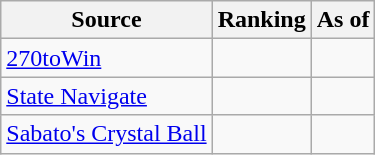<table class="wikitable" style="text-align:center">
<tr>
<th>Source</th>
<th>Ranking</th>
<th>As of</th>
</tr>
<tr>
<td align="left"><a href='#'>270toWin</a></td>
<td></td>
<td></td>
</tr>
<tr>
<td align=left><a href='#'>State Navigate</a></td>
<td></td>
<td></td>
</tr>
<tr>
<td align="left"><a href='#'>Sabato's Crystal Ball</a></td>
<td></td>
<td></td>
</tr>
</table>
